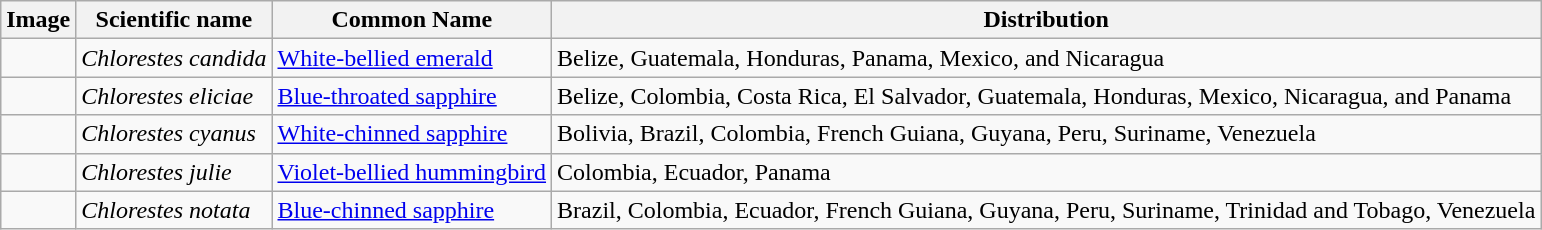<table class="wikitable">
<tr>
<th>Image</th>
<th>Scientific name</th>
<th>Common Name</th>
<th>Distribution</th>
</tr>
<tr>
<td></td>
<td><em>Chlorestes candida</em></td>
<td><a href='#'>White-bellied emerald</a></td>
<td>Belize, Guatemala, Honduras, Panama, Mexico, and Nicaragua</td>
</tr>
<tr>
<td></td>
<td><em>Chlorestes eliciae</em></td>
<td><a href='#'>Blue-throated sapphire</a></td>
<td>Belize, Colombia, Costa Rica, El Salvador, Guatemala, Honduras, Mexico, Nicaragua, and Panama</td>
</tr>
<tr>
<td></td>
<td><em>Chlorestes cyanus</em></td>
<td><a href='#'>White-chinned sapphire</a></td>
<td>Bolivia, Brazil, Colombia, French Guiana, Guyana, Peru, Suriname, Venezuela</td>
</tr>
<tr>
<td></td>
<td><em>Chlorestes julie</em></td>
<td><a href='#'>Violet-bellied hummingbird</a></td>
<td>Colombia, Ecuador, Panama</td>
</tr>
<tr>
<td></td>
<td><em>Chlorestes notata</em></td>
<td><a href='#'>Blue-chinned sapphire</a></td>
<td>Brazil, Colombia, Ecuador, French Guiana, Guyana, Peru, Suriname, Trinidad and Tobago, Venezuela</td>
</tr>
</table>
